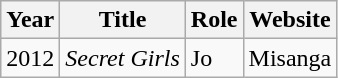<table class="wikitable">
<tr>
<th>Year</th>
<th>Title</th>
<th>Role</th>
<th>Website</th>
</tr>
<tr>
<td>2012</td>
<td><em>Secret Girls</em></td>
<td>Jo</td>
<td>Misanga</td>
</tr>
</table>
